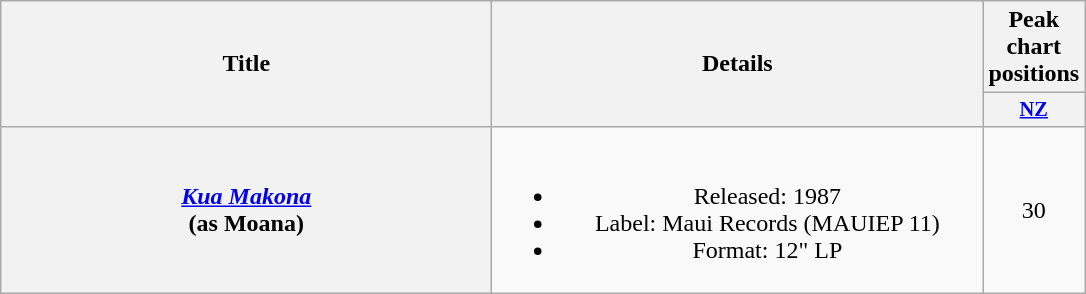<table class="wikitable plainrowheaders" style="text-align:center;" border="1">
<tr>
<th scope="col" rowspan="2" style="width:20em;">Title</th>
<th scope="col" rowspan="2" style="width:20em;">Details</th>
<th scope="col" colspan="1">Peak chart<br>positions</th>
</tr>
<tr>
<th style="width:3em;font-size:85%"><a href='#'>NZ</a><br></th>
</tr>
<tr>
<th scope="row"><em><a href='#'>Kua Makona</a></em> <br> (as Moana)</th>
<td><br><ul><li>Released: 1987</li><li>Label: Maui Records (MAUIEP 11)</li><li>Format: 12" LP</li></ul></td>
<td>30</td>
</tr>
</table>
